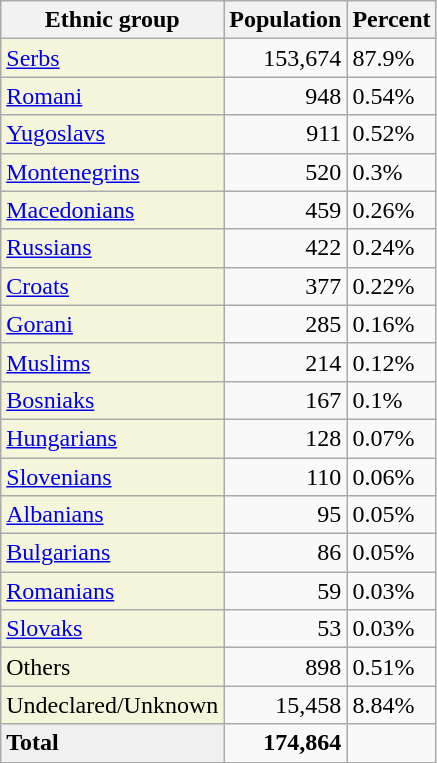<table class="wikitable">
<tr>
<th>Ethnic group</th>
<th>Population</th>
<th>Percent</th>
</tr>
<tr>
<td style="background:#F5F5DC;"><a href='#'>Serbs</a></td>
<td align="right">153,674</td>
<td>87.9%</td>
</tr>
<tr>
<td style="background:#F5F5DC;"><a href='#'>Romani</a></td>
<td align="right">948</td>
<td>0.54%</td>
</tr>
<tr>
<td style="background:#F5F5DC;"><a href='#'>Yugoslavs</a></td>
<td align="right">911</td>
<td>0.52%</td>
</tr>
<tr>
<td style="background:#F5F5DC;"><a href='#'>Montenegrins</a></td>
<td align="right">520</td>
<td>0.3%</td>
</tr>
<tr>
<td style="background:#F5F5DC;"><a href='#'>Macedonians</a></td>
<td align="right">459</td>
<td>0.26%</td>
</tr>
<tr>
<td style="background:#F5F5DC;"><a href='#'>Russians</a></td>
<td align="right">422</td>
<td>0.24%</td>
</tr>
<tr>
<td style="background:#F5F5DC;"><a href='#'>Croats</a></td>
<td align="right">377</td>
<td>0.22%</td>
</tr>
<tr>
<td style="background:#F5F5DC;"><a href='#'>Gorani</a></td>
<td align="right">285</td>
<td>0.16%</td>
</tr>
<tr>
<td style="background:#F5F5DC;"><a href='#'>Muslims</a></td>
<td align="right">214</td>
<td>0.12%</td>
</tr>
<tr>
<td style="background:#F5F5DC;"><a href='#'>Bosniaks</a></td>
<td align="right">167</td>
<td>0.1%</td>
</tr>
<tr>
<td style="background:#F5F5DC;"><a href='#'>Hungarians</a></td>
<td align="right">128</td>
<td>0.07%</td>
</tr>
<tr>
<td style="background:#F5F5DC;"><a href='#'>Slovenians</a></td>
<td align="right">110</td>
<td>0.06%</td>
</tr>
<tr>
<td style="background:#F5F5DC;"><a href='#'>Albanians</a></td>
<td align="right">95</td>
<td>0.05%</td>
</tr>
<tr>
<td style="background:#F5F5DC;"><a href='#'>Bulgarians</a></td>
<td align="right">86</td>
<td>0.05%</td>
</tr>
<tr>
<td style="background:#F5F5DC;"><a href='#'>Romanians</a></td>
<td align="right">59</td>
<td>0.03%</td>
</tr>
<tr>
<td style="background:#F5F5DC;"><a href='#'>Slovaks</a></td>
<td align="right">53</td>
<td>0.03%</td>
</tr>
<tr>
<td style="background:#F5F5DC;">Others</td>
<td align="right">898</td>
<td>0.51%</td>
</tr>
<tr>
<td style="background:#F5F5DC;">Undeclared/Unknown</td>
<td align="right">15,458</td>
<td>8.84%</td>
</tr>
<tr>
<td style="background:#F0F0F0;"><strong>Total</strong></td>
<td align="right"><strong>174,864</strong></td>
<td></td>
</tr>
</table>
